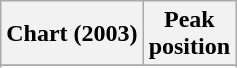<table class="wikitable sortable plainrowheaders">
<tr>
<th>Chart (2003)</th>
<th>Peak<br>position</th>
</tr>
<tr>
</tr>
<tr>
</tr>
<tr>
</tr>
<tr>
</tr>
<tr>
</tr>
<tr>
</tr>
</table>
